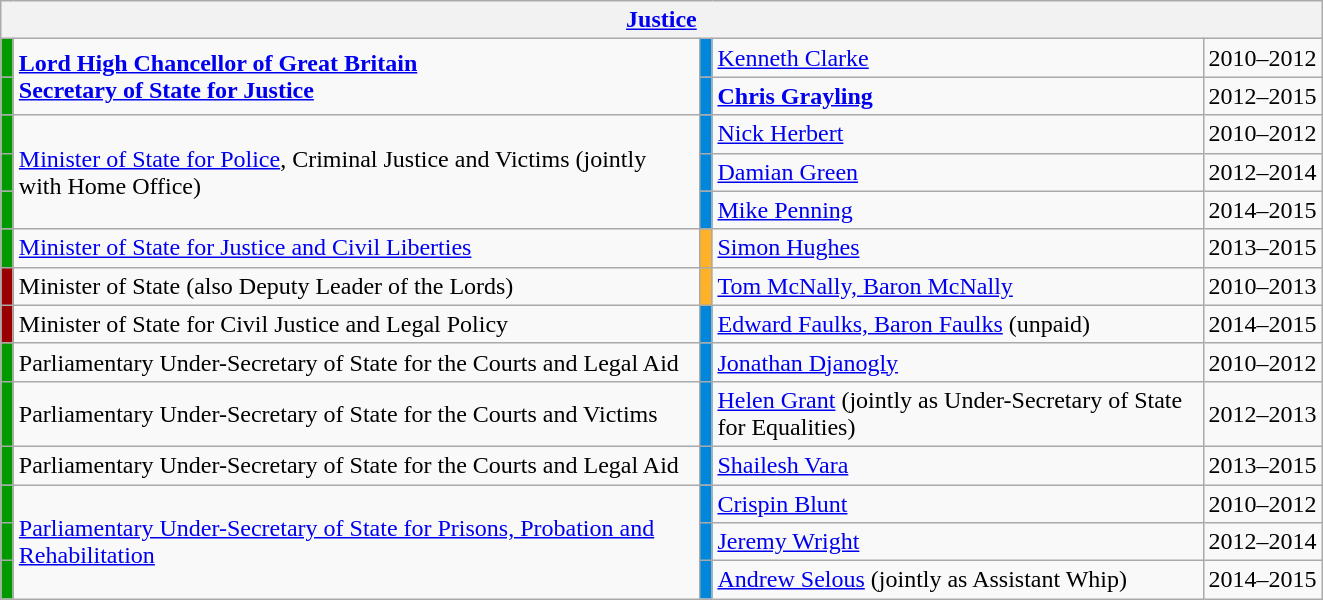<table class="wikitable">
<tr>
<th colspan=6><a href='#'>Justice</a></th>
</tr>
<tr>
<td style="width:1px;; background:#090;"></td>
<td style="width:450px;" rowspan="2"><strong><a href='#'>Lord High Chancellor of Great Britain</a></strong><br><strong><a href='#'>Secretary of State for Justice</a></strong></td>
<td style="width:1px;; background:#0087dc;"></td>
<td width=320><a href='#'>Kenneth Clarke</a></td>
<td>2010–2012</td>
</tr>
<tr>
<td style="width:1px;; background:#090;"></td>
<td style="width:1px;; background:#0087dc;"></td>
<td><strong><a href='#'>Chris Grayling</a></strong></td>
<td>2012–2015</td>
</tr>
<tr>
<td style="width:1px;; background:#090;"></td>
<td style="width:450px;" rowspan="3"><a href='#'>Minister of State for Police</a>, Criminal Justice and Victims (jointly with Home Office)</td>
<td style="width:1px;; background:#0087dc;"></td>
<td width=320><a href='#'>Nick Herbert</a></td>
<td>2010–2012</td>
</tr>
<tr>
<td style="width:1px;; background:#090;"></td>
<td style="width:1px;; background:#0087dc;"></td>
<td><a href='#'>Damian Green</a></td>
<td>2012–2014</td>
</tr>
<tr>
<td style="width:1px;; background:#090;"></td>
<td style="width:1px;; background:#0087dc;"></td>
<td><a href='#'>Mike Penning</a></td>
<td>2014–2015</td>
</tr>
<tr>
<td style="width:1px;; background:#090;"></td>
<td><a href='#'>Minister of State for Justice and Civil Liberties</a></td>
<td style="width:1px;; background:#FFB128;"></td>
<td><a href='#'>Simon Hughes</a></td>
<td>2013–2015</td>
</tr>
<tr>
<td style="width:1px;; background:#900;"></td>
<td>Minister of State (also Deputy Leader of the Lords)</td>
<td style="width:1px;; background:#FFB128;"></td>
<td><a href='#'>Tom McNally, Baron McNally</a></td>
<td>2010–2013</td>
</tr>
<tr>
<td style="width:1px;; background:#900;"></td>
<td>Minister of State for Civil Justice and Legal Policy</td>
<td style="width:1px;; background:#0087dc;"></td>
<td><a href='#'>Edward Faulks, Baron Faulks</a> (unpaid)</td>
<td>2014–2015</td>
</tr>
<tr>
<td style="width:1px;; background:#090;"></td>
<td style="width:450px;">Parliamentary Under-Secretary of State for the Courts and Legal Aid</td>
<td style="width:1px;; background:#0087dc;"></td>
<td width=320><a href='#'>Jonathan Djanogly</a></td>
<td>2010–2012</td>
</tr>
<tr>
<td style="width:1px;; background:#090;"></td>
<td style="width:450px;">Parliamentary Under-Secretary of State for the Courts and Victims</td>
<td style="width:1px;; background:#0087dc;"></td>
<td><a href='#'>Helen Grant</a> (jointly as Under-Secretary of State for Equalities)</td>
<td>2012–2013</td>
</tr>
<tr>
<td style="width:1px;; background:#090;"></td>
<td style="width:450px;">Parliamentary Under-Secretary of State for the Courts and Legal Aid</td>
<td style="width:1px;; background:#0087dc;"></td>
<td><a href='#'>Shailesh Vara</a></td>
<td>2013–2015</td>
</tr>
<tr>
<td style="width:1px;; background:#090;"></td>
<td style="width:450px;" rowspan="3"><a href='#'>Parliamentary Under-Secretary of State for Prisons, Probation and Rehabilitation</a></td>
<td style="width:1px;; background:#0087dc;"></td>
<td width=320><a href='#'>Crispin Blunt</a></td>
<td>2010–2012</td>
</tr>
<tr>
<td style="width:1px;; background:#090;"></td>
<td style="width:1px;; background:#0087dc;"></td>
<td><a href='#'>Jeremy Wright</a></td>
<td>2012–2014</td>
</tr>
<tr>
<td style="width:1px;; background:#090;"></td>
<td style="width:1px;; background:#0087dc;"></td>
<td><a href='#'>Andrew Selous</a> (jointly as Assistant Whip)</td>
<td>2014–2015</td>
</tr>
</table>
